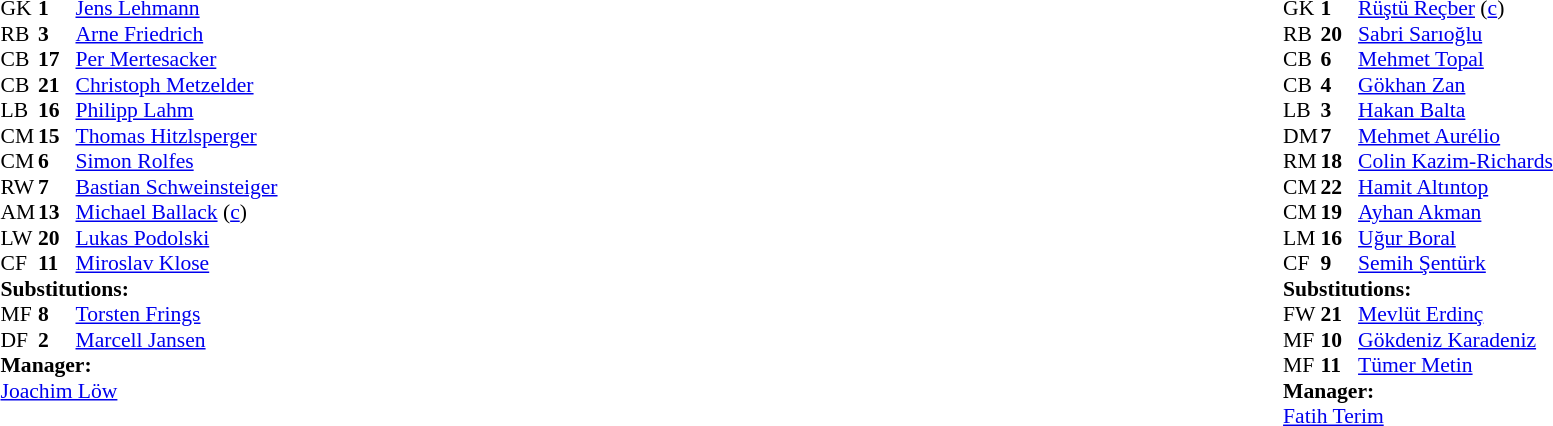<table style="width:100%;">
<tr>
<td style="vertical-align:top; width:40%;"><br><table style="font-size:90%" cellspacing="0" cellpadding="0">
<tr>
<th width="25"></th>
<th width="25"></th>
</tr>
<tr>
<td>GK</td>
<td><strong>1</strong></td>
<td><a href='#'>Jens Lehmann</a></td>
</tr>
<tr>
<td>RB</td>
<td><strong>3</strong></td>
<td><a href='#'>Arne Friedrich</a></td>
</tr>
<tr>
<td>CB</td>
<td><strong>17</strong></td>
<td><a href='#'>Per Mertesacker</a></td>
</tr>
<tr>
<td>CB</td>
<td><strong>21</strong></td>
<td><a href='#'>Christoph Metzelder</a></td>
</tr>
<tr>
<td>LB</td>
<td><strong>16</strong></td>
<td><a href='#'>Philipp Lahm</a></td>
</tr>
<tr>
<td>CM</td>
<td><strong>15</strong></td>
<td><a href='#'>Thomas Hitzlsperger</a></td>
</tr>
<tr>
<td>CM</td>
<td><strong>6</strong></td>
<td><a href='#'>Simon Rolfes</a></td>
<td></td>
<td></td>
</tr>
<tr>
<td>RW</td>
<td><strong>7</strong></td>
<td><a href='#'>Bastian Schweinsteiger</a></td>
</tr>
<tr>
<td>AM</td>
<td><strong>13</strong></td>
<td><a href='#'>Michael Ballack</a> (<a href='#'>c</a>)</td>
</tr>
<tr>
<td>LW</td>
<td><strong>20</strong></td>
<td><a href='#'>Lukas Podolski</a></td>
</tr>
<tr>
<td>CF</td>
<td><strong>11</strong></td>
<td><a href='#'>Miroslav Klose</a></td>
<td></td>
<td></td>
</tr>
<tr>
<td colspan=3><strong>Substitutions:</strong></td>
</tr>
<tr>
<td>MF</td>
<td><strong>8</strong></td>
<td><a href='#'>Torsten Frings</a></td>
<td></td>
<td></td>
</tr>
<tr>
<td>DF</td>
<td><strong>2</strong></td>
<td><a href='#'>Marcell Jansen</a></td>
<td></td>
<td></td>
</tr>
<tr>
<td colspan=3><strong>Manager:</strong></td>
</tr>
<tr>
<td colspan=3><a href='#'>Joachim Löw</a></td>
</tr>
</table>
</td>
<td valign="top"></td>
<td style="vertical-align:top; width:50%;"><br><table style="font-size:90%; margin:auto;" cellspacing="0" cellpadding="0">
<tr>
<th width=25></th>
<th width=25></th>
</tr>
<tr>
<td>GK</td>
<td><strong>1</strong></td>
<td><a href='#'>Rüştü Reçber</a> (<a href='#'>c</a>)</td>
</tr>
<tr>
<td>RB</td>
<td><strong>20</strong></td>
<td><a href='#'>Sabri Sarıoğlu</a></td>
<td></td>
</tr>
<tr>
<td>CB</td>
<td><strong>6</strong></td>
<td><a href='#'>Mehmet Topal</a></td>
</tr>
<tr>
<td>CB</td>
<td><strong>4</strong></td>
<td><a href='#'>Gökhan Zan</a></td>
</tr>
<tr>
<td>LB</td>
<td><strong>3</strong></td>
<td><a href='#'>Hakan Balta</a></td>
</tr>
<tr>
<td>DM</td>
<td><strong>7</strong></td>
<td><a href='#'>Mehmet Aurélio</a></td>
</tr>
<tr>
<td>RM</td>
<td><strong>18</strong></td>
<td><a href='#'>Colin Kazim-Richards</a></td>
<td></td>
<td></td>
</tr>
<tr>
<td>CM</td>
<td><strong>22</strong></td>
<td><a href='#'>Hamit Altıntop</a></td>
</tr>
<tr>
<td>CM</td>
<td><strong>19</strong></td>
<td><a href='#'>Ayhan Akman</a></td>
<td></td>
<td></td>
</tr>
<tr>
<td>LM</td>
<td><strong>16</strong></td>
<td><a href='#'>Uğur Boral</a></td>
<td></td>
<td></td>
</tr>
<tr>
<td>CF</td>
<td><strong>9</strong></td>
<td><a href='#'>Semih Şentürk</a></td>
<td></td>
</tr>
<tr>
<td colspan=3><strong>Substitutions:</strong></td>
</tr>
<tr>
<td>FW</td>
<td><strong>21</strong></td>
<td><a href='#'>Mevlüt Erdinç</a></td>
<td></td>
<td></td>
</tr>
<tr>
<td>MF</td>
<td><strong>10</strong></td>
<td><a href='#'>Gökdeniz Karadeniz</a></td>
<td></td>
<td></td>
</tr>
<tr>
<td>MF</td>
<td><strong>11</strong></td>
<td><a href='#'>Tümer Metin</a></td>
<td></td>
<td></td>
</tr>
<tr>
<td colspan=3><strong>Manager:</strong></td>
</tr>
<tr>
<td colspan=3><a href='#'>Fatih Terim</a></td>
</tr>
</table>
</td>
</tr>
</table>
